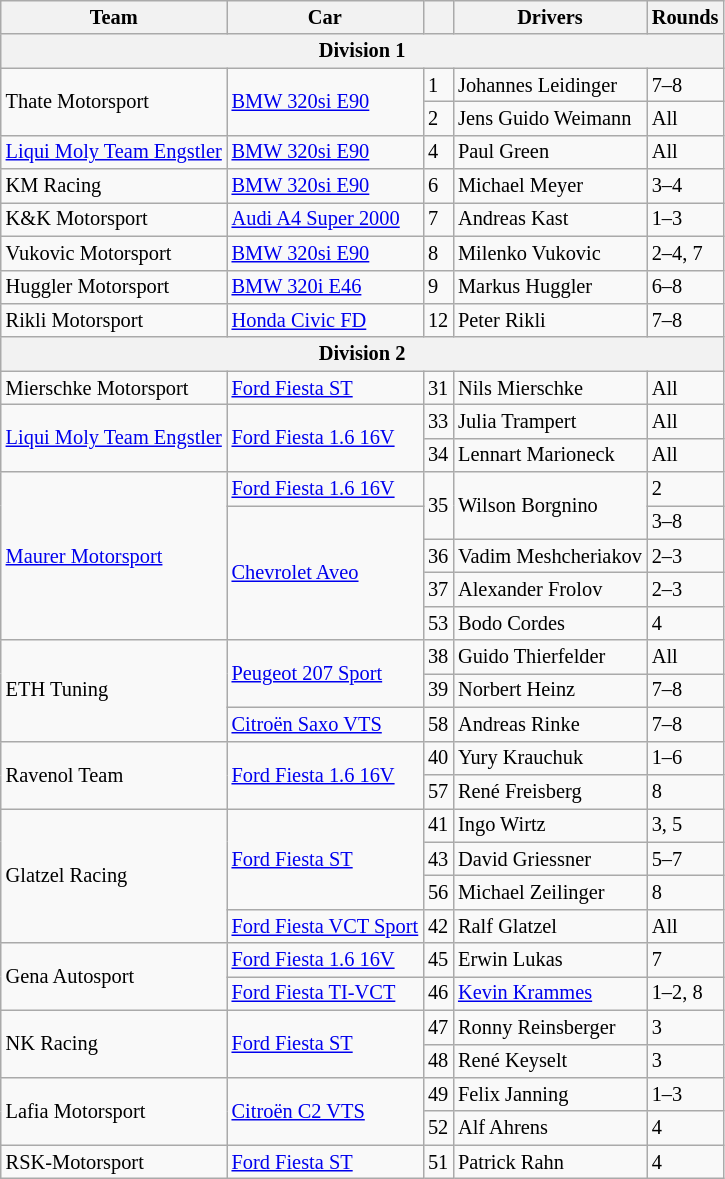<table class="wikitable" style="font-size: 85%">
<tr>
<th>Team</th>
<th>Car</th>
<th></th>
<th>Drivers</th>
<th>Rounds</th>
</tr>
<tr>
<th colspan=5>Division 1</th>
</tr>
<tr>
<td rowspan=2> Thate Motorsport</td>
<td rowspan=2><a href='#'>BMW 320si E90</a></td>
<td>1</td>
<td> Johannes Leidinger</td>
<td>7–8</td>
</tr>
<tr>
<td>2</td>
<td> Jens Guido Weimann</td>
<td>All</td>
</tr>
<tr>
<td> <a href='#'>Liqui Moly Team Engstler</a></td>
<td><a href='#'>BMW 320si E90</a></td>
<td>4</td>
<td> Paul Green</td>
<td>All</td>
</tr>
<tr>
<td> KM Racing</td>
<td><a href='#'>BMW 320si E90</a></td>
<td>6</td>
<td> Michael Meyer</td>
<td>3–4</td>
</tr>
<tr>
<td> K&K Motorsport</td>
<td><a href='#'>Audi A4 Super 2000</a></td>
<td>7</td>
<td> Andreas Kast</td>
<td>1–3</td>
</tr>
<tr>
<td> Vukovic Motorsport</td>
<td><a href='#'>BMW 320si E90</a></td>
<td>8</td>
<td> Milenko Vukovic</td>
<td>2–4, 7</td>
</tr>
<tr>
<td> Huggler Motorsport</td>
<td><a href='#'>BMW 320i E46</a></td>
<td>9</td>
<td> Markus Huggler</td>
<td>6–8</td>
</tr>
<tr>
<td> Rikli Motorsport</td>
<td><a href='#'>Honda Civic FD</a></td>
<td>12</td>
<td> Peter Rikli</td>
<td>7–8</td>
</tr>
<tr>
<th colspan=5>Division 2</th>
</tr>
<tr>
<td> Mierschke Motorsport</td>
<td><a href='#'>Ford Fiesta ST</a></td>
<td>31</td>
<td> Nils Mierschke</td>
<td>All</td>
</tr>
<tr>
<td rowspan=2> <a href='#'>Liqui Moly Team Engstler</a></td>
<td rowspan=2><a href='#'>Ford Fiesta 1.6 16V</a></td>
<td>33</td>
<td> Julia Trampert</td>
<td>All</td>
</tr>
<tr>
<td>34</td>
<td> Lennart Marioneck</td>
<td>All</td>
</tr>
<tr>
<td rowspan=5> <a href='#'>Maurer Motorsport</a></td>
<td><a href='#'>Ford Fiesta 1.6 16V</a></td>
<td rowspan=2>35</td>
<td rowspan=2> Wilson Borgnino</td>
<td>2</td>
</tr>
<tr>
<td rowspan=4><a href='#'>Chevrolet Aveo</a></td>
<td>3–8</td>
</tr>
<tr>
<td>36</td>
<td> Vadim Meshcheriakov</td>
<td>2–3</td>
</tr>
<tr>
<td>37</td>
<td> Alexander Frolov</td>
<td>2–3</td>
</tr>
<tr>
<td>53</td>
<td> Bodo Cordes</td>
<td>4</td>
</tr>
<tr>
<td rowspan=3> ETH Tuning</td>
<td rowspan=2><a href='#'>Peugeot 207 Sport</a></td>
<td>38</td>
<td> Guido Thierfelder</td>
<td>All</td>
</tr>
<tr>
<td>39</td>
<td> Norbert Heinz</td>
<td>7–8</td>
</tr>
<tr>
<td><a href='#'>Citroën Saxo VTS</a></td>
<td>58</td>
<td> Andreas Rinke</td>
<td>7–8</td>
</tr>
<tr>
<td rowspan=2> Ravenol Team</td>
<td rowspan=2><a href='#'>Ford Fiesta 1.6 16V</a></td>
<td>40</td>
<td> Yury Krauchuk</td>
<td>1–6</td>
</tr>
<tr>
<td>57</td>
<td> René Freisberg</td>
<td>8</td>
</tr>
<tr>
<td rowspan=4> Glatzel Racing</td>
<td rowspan=3><a href='#'>Ford Fiesta ST</a></td>
<td>41</td>
<td> Ingo Wirtz</td>
<td>3, 5</td>
</tr>
<tr>
<td>43</td>
<td> David Griessner</td>
<td>5–7</td>
</tr>
<tr>
<td>56</td>
<td> Michael Zeilinger</td>
<td>8</td>
</tr>
<tr>
<td><a href='#'>Ford Fiesta VCT Sport</a></td>
<td>42</td>
<td> Ralf Glatzel</td>
<td>All</td>
</tr>
<tr>
<td rowspan=2> Gena Autosport</td>
<td><a href='#'>Ford Fiesta 1.6 16V</a></td>
<td>45</td>
<td> Erwin Lukas</td>
<td>7</td>
</tr>
<tr>
<td><a href='#'>Ford Fiesta TI-VCT</a></td>
<td>46</td>
<td> <a href='#'>Kevin Krammes</a></td>
<td>1–2, 8</td>
</tr>
<tr>
<td rowspan=2> NK Racing</td>
<td rowspan=2><a href='#'>Ford Fiesta ST</a></td>
<td>47</td>
<td> Ronny Reinsberger</td>
<td>3</td>
</tr>
<tr>
<td>48</td>
<td> René Keyselt</td>
<td>3</td>
</tr>
<tr>
<td rowspan=2> Lafia Motorsport</td>
<td rowspan=2><a href='#'>Citroën C2 VTS</a></td>
<td>49</td>
<td> Felix Janning</td>
<td>1–3</td>
</tr>
<tr>
<td>52</td>
<td> Alf Ahrens</td>
<td>4</td>
</tr>
<tr>
<td> RSK-Motorsport</td>
<td><a href='#'>Ford Fiesta ST</a></td>
<td>51</td>
<td> Patrick Rahn</td>
<td>4</td>
</tr>
</table>
